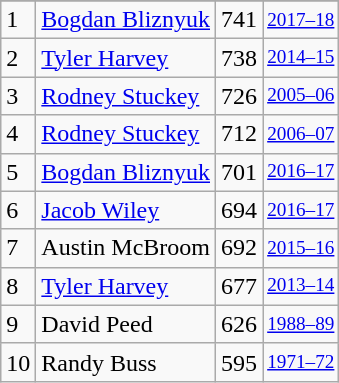<table class="wikitable">
<tr>
</tr>
<tr>
<td>1</td>
<td><a href='#'>Bogdan Bliznyuk</a></td>
<td>741</td>
<td style="font-size:80%;"><a href='#'>2017–18</a></td>
</tr>
<tr>
<td>2</td>
<td><a href='#'>Tyler Harvey</a></td>
<td>738</td>
<td style="font-size:80%;"><a href='#'>2014–15</a></td>
</tr>
<tr>
<td>3</td>
<td><a href='#'>Rodney Stuckey</a></td>
<td>726</td>
<td style="font-size:80%;"><a href='#'>2005–06</a></td>
</tr>
<tr>
<td>4</td>
<td><a href='#'>Rodney Stuckey</a></td>
<td>712</td>
<td style="font-size:80%;"><a href='#'>2006–07</a></td>
</tr>
<tr>
<td>5</td>
<td><a href='#'>Bogdan Bliznyuk</a></td>
<td>701</td>
<td style="font-size:80%;"><a href='#'>2016–17</a></td>
</tr>
<tr>
<td>6</td>
<td><a href='#'>Jacob Wiley</a></td>
<td>694</td>
<td style="font-size:80%;"><a href='#'>2016–17</a></td>
</tr>
<tr>
<td>7</td>
<td>Austin McBroom</td>
<td>692</td>
<td style="font-size:80%;"><a href='#'>2015–16</a></td>
</tr>
<tr>
<td>8</td>
<td><a href='#'>Tyler Harvey</a></td>
<td>677</td>
<td style="font-size:80%;"><a href='#'>2013–14</a></td>
</tr>
<tr>
<td>9</td>
<td>David Peed</td>
<td>626</td>
<td style="font-size:80%;"><a href='#'>1988–89</a></td>
</tr>
<tr>
<td>10</td>
<td>Randy Buss</td>
<td>595</td>
<td style="font-size:80%;"><a href='#'>1971–72</a></td>
</tr>
</table>
